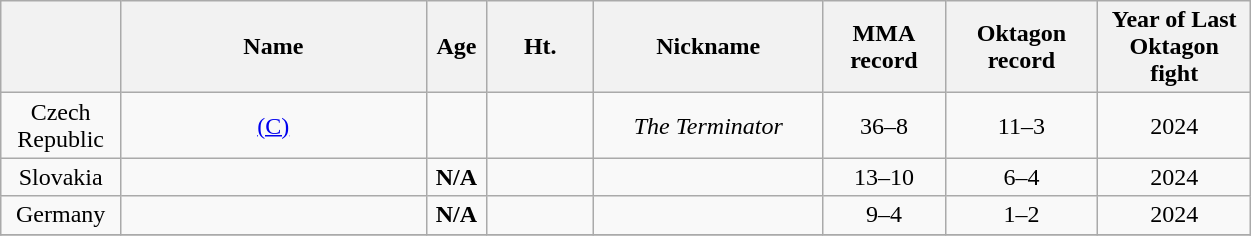<table class="wikitable sortable" width="66%" style="text-align:center;">
<tr>
<th width=7%></th>
<th width=20%>Name</th>
<th width=3%>Age</th>
<th width=7%>Ht.</th>
<th width=15%>Nickname</th>
<th width=8%>MMA record</th>
<th width=10%>Oktagon record</th>
<th width=10%>Year of Last Oktagon fight</th>
</tr>
<tr style="display:none;">
<td>!a</td>
<td>!a</td>
<td>!a</td>
<td>-9999</td>
</tr>
<tr>
<td><span>Czech Republic</span></td>
<td>  <a href='#'>(C)</a></td>
<td></td>
<td></td>
<td><em>The Terminator</em></td>
<td>36–8</td>
<td>11–3</td>
<td>2024</td>
</tr>
<tr>
<td><span>Slovakia</span></td>
<td></td>
<td><strong>N/A</strong></td>
<td></td>
<td></td>
<td>13–10</td>
<td>6–4</td>
<td>2024</td>
</tr>
<tr>
<td><span>Germany</span></td>
<td></td>
<td><strong>N/A</strong></td>
<td></td>
<td></td>
<td>9–4</td>
<td>1–2</td>
<td>2024</td>
</tr>
<tr>
</tr>
</table>
